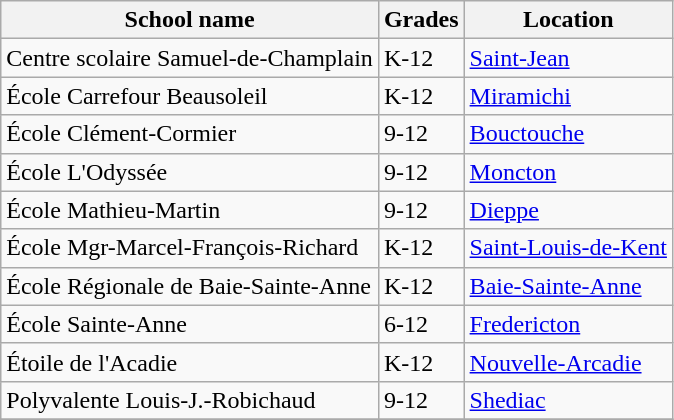<table class="wikitable plainrowheaders">
<tr>
<th>School name</th>
<th>Grades</th>
<th>Location</th>
</tr>
<tr>
<td>Centre scolaire Samuel-de-Champlain</td>
<td>K-12</td>
<td><a href='#'>Saint-Jean</a></td>
</tr>
<tr>
<td>École Carrefour Beausoleil</td>
<td>K-12</td>
<td><a href='#'>Miramichi</a></td>
</tr>
<tr>
<td>École Clément-Cormier</td>
<td>9-12</td>
<td><a href='#'>Bouctouche</a></td>
</tr>
<tr>
<td>École L'Odyssée</td>
<td>9-12</td>
<td><a href='#'>Moncton</a></td>
</tr>
<tr>
<td>École Mathieu-Martin</td>
<td>9-12</td>
<td><a href='#'>Dieppe</a></td>
</tr>
<tr>
<td>École Mgr-Marcel-François-Richard</td>
<td>K-12</td>
<td><a href='#'>Saint-Louis-de-Kent</a></td>
</tr>
<tr>
<td>École Régionale de Baie-Sainte-Anne</td>
<td>K-12</td>
<td><a href='#'>Baie-Sainte-Anne</a></td>
</tr>
<tr>
<td>École Sainte-Anne</td>
<td>6-12</td>
<td><a href='#'>Fredericton</a></td>
</tr>
<tr>
<td>Étoile de l'Acadie</td>
<td>K-12</td>
<td><a href='#'>Nouvelle-Arcadie</a></td>
</tr>
<tr>
<td>Polyvalente Louis-J.-Robichaud</td>
<td>9-12</td>
<td><a href='#'>Shediac</a></td>
</tr>
<tr>
</tr>
</table>
